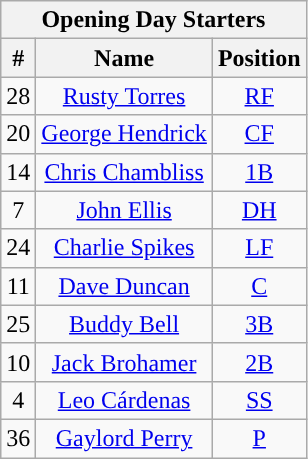<table class="wikitable" style="text-align:center">
<tr>
<th colspan="3">Opening Day Starters</th>
</tr>
<tr>
<th>#</th>
<th>Name</th>
<th>Position</th>
</tr>
<tr>
<td>28</td>
<td><a href='#'>Rusty Torres</a></td>
<td><a href='#'>RF</a></td>
</tr>
<tr>
<td>20</td>
<td><a href='#'>George Hendrick</a></td>
<td><a href='#'>CF</a></td>
</tr>
<tr>
<td>14</td>
<td><a href='#'>Chris Chambliss</a></td>
<td><a href='#'>1B</a></td>
</tr>
<tr>
<td>7</td>
<td><a href='#'>John Ellis</a></td>
<td><a href='#'>DH</a></td>
</tr>
<tr>
<td>24</td>
<td><a href='#'>Charlie Spikes</a></td>
<td><a href='#'>LF</a></td>
</tr>
<tr>
<td>11</td>
<td><a href='#'>Dave Duncan</a></td>
<td><a href='#'>C</a></td>
</tr>
<tr>
<td>25</td>
<td><a href='#'>Buddy Bell</a></td>
<td><a href='#'>3B</a></td>
</tr>
<tr>
<td>10</td>
<td><a href='#'>Jack Brohamer</a></td>
<td><a href='#'>2B</a></td>
</tr>
<tr>
<td>4</td>
<td><a href='#'>Leo Cárdenas</a></td>
<td><a href='#'>SS</a></td>
</tr>
<tr>
<td>36</td>
<td><a href='#'>Gaylord Perry</a></td>
<td><a href='#'>P</a></td>
</tr>
</table>
